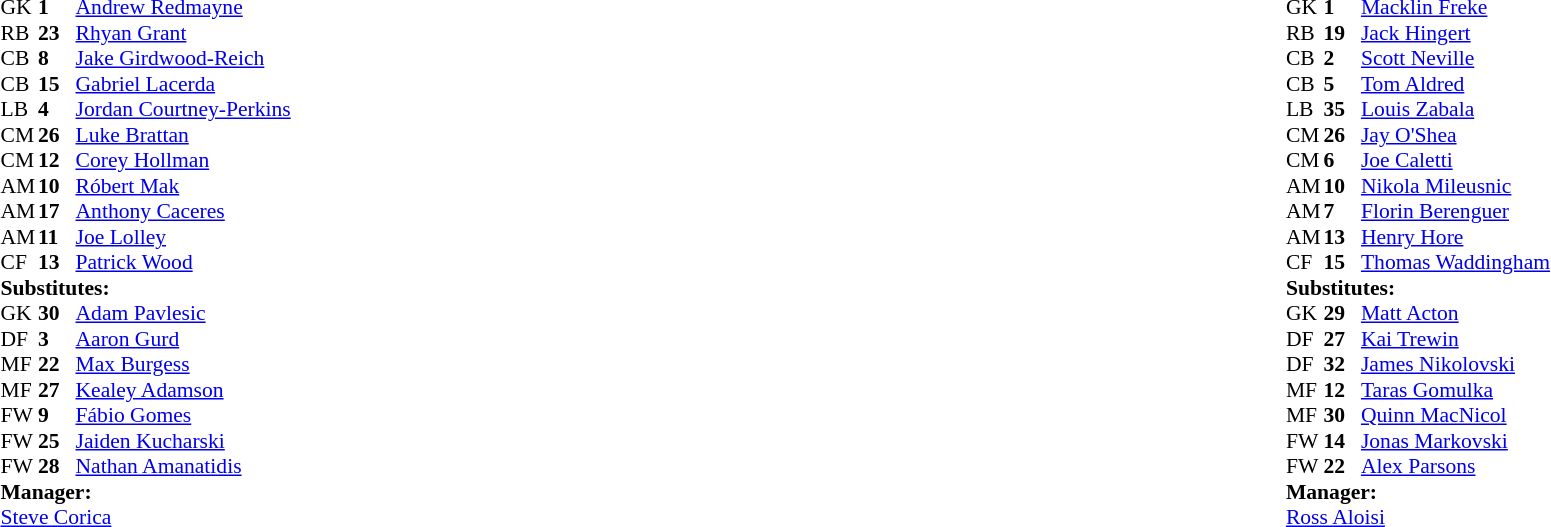<table width="100%">
<tr>
<td valign="top" width="40%"><br><table style="font-size:90%" cellspacing="0" cellpadding="0">
<tr>
<th width=25></th>
<th width=25></th>
</tr>
<tr>
<td>GK</td>
<td><strong>1</strong></td>
<td> <a href='#'>Andrew Redmayne</a></td>
</tr>
<tr>
<td>RB</td>
<td><strong>23</strong></td>
<td> <a href='#'>Rhyan Grant</a></td>
</tr>
<tr>
<td>CB</td>
<td><strong>8</strong></td>
<td> <a href='#'>Jake Girdwood-Reich</a></td>
<td></td>
<td></td>
</tr>
<tr>
<td>CB</td>
<td><strong>15</strong></td>
<td> <a href='#'>Gabriel Lacerda</a></td>
</tr>
<tr>
<td>LB</td>
<td><strong>4</strong></td>
<td> <a href='#'>Jordan Courtney-Perkins</a></td>
<td></td>
<td></td>
</tr>
<tr>
<td>CM</td>
<td><strong>26</strong></td>
<td> <a href='#'>Luke Brattan</a></td>
</tr>
<tr>
<td>CM</td>
<td><strong>12</strong></td>
<td> <a href='#'>Corey Hollman</a></td>
<td></td>
<td></td>
</tr>
<tr>
<td>AM</td>
<td><strong>10</strong></td>
<td> <a href='#'>Róbert Mak</a></td>
<td></td>
<td></td>
</tr>
<tr>
<td>AM</td>
<td><strong>17</strong></td>
<td> <a href='#'>Anthony Caceres</a></td>
</tr>
<tr>
<td>AM</td>
<td><strong>11</strong></td>
<td> <a href='#'>Joe Lolley</a></td>
</tr>
<tr>
<td>CF</td>
<td><strong>13</strong></td>
<td> <a href='#'>Patrick Wood</a></td>
<td></td>
<td></td>
</tr>
<tr>
<td colspan=3><strong>Substitutes:</strong></td>
</tr>
<tr>
<td>GK</td>
<td><strong>30</strong></td>
<td> <a href='#'>Adam Pavlesic</a></td>
</tr>
<tr>
<td>DF</td>
<td><strong>3</strong></td>
<td> <a href='#'>Aaron Gurd</a></td>
</tr>
<tr>
<td>MF</td>
<td><strong>22</strong></td>
<td> <a href='#'>Max Burgess</a></td>
<td></td>
<td></td>
</tr>
<tr>
<td>MF</td>
<td><strong>27</strong></td>
<td> <a href='#'>Kealey Adamson</a></td>
<td></td>
<td></td>
</tr>
<tr>
<td>FW</td>
<td><strong>9</strong></td>
<td> <a href='#'>Fábio Gomes</a></td>
<td></td>
<td></td>
</tr>
<tr>
<td>FW</td>
<td><strong>25</strong></td>
<td> <a href='#'>Jaiden Kucharski</a></td>
<td></td>
<td></td>
</tr>
<tr>
<td>FW</td>
<td><strong>28</strong></td>
<td> <a href='#'>Nathan Amanatidis</a></td>
</tr>
<tr>
<td colspan=3><strong>Manager:</strong></td>
</tr>
<tr>
<td colspan=3> <a href='#'>Steve Corica</a></td>
</tr>
</table>
</td>
<td valign="top"></td>
<td valign="top" width="50%"><br><table style="font-size:90%; margin:auto" cellspacing="0" cellpadding="0">
<tr>
<th width=25></th>
<th width=25></th>
</tr>
<tr>
<td>GK</td>
<td><strong>1</strong></td>
<td> <a href='#'>Macklin Freke</a></td>
</tr>
<tr>
<td>RB</td>
<td><strong>19</strong></td>
<td> <a href='#'>Jack Hingert</a></td>
</tr>
<tr>
<td>CB</td>
<td><strong>2</strong></td>
<td> <a href='#'>Scott Neville</a></td>
</tr>
<tr>
<td>CB</td>
<td><strong>5</strong></td>
<td> <a href='#'>Tom Aldred</a></td>
</tr>
<tr>
<td>LB</td>
<td><strong>35</strong></td>
<td> <a href='#'>Louis Zabala</a></td>
<td></td>
<td></td>
</tr>
<tr>
<td>CM</td>
<td><strong>26</strong></td>
<td> <a href='#'>Jay O'Shea</a></td>
</tr>
<tr>
<td>CM</td>
<td><strong>6</strong></td>
<td> <a href='#'>Joe Caletti</a></td>
<td></td>
<td></td>
</tr>
<tr>
<td>AM</td>
<td><strong>10</strong></td>
<td> <a href='#'>Nikola Mileusnic</a></td>
<td></td>
<td></td>
</tr>
<tr>
<td>AM</td>
<td><strong>7</strong></td>
<td> <a href='#'>Florin Berenguer</a></td>
</tr>
<tr>
<td>AM</td>
<td><strong>13</strong></td>
<td> <a href='#'>Henry Hore</a></td>
</tr>
<tr>
<td>CF</td>
<td><strong>15</strong></td>
<td> <a href='#'>Thomas Waddingham</a></td>
<td></td>
<td></td>
</tr>
<tr>
<td colspan=3><strong>Substitutes:</strong></td>
</tr>
<tr>
<td>GK</td>
<td><strong>29</strong></td>
<td> <a href='#'>Matt Acton</a></td>
</tr>
<tr>
<td>DF</td>
<td><strong>27</strong></td>
<td> <a href='#'>Kai Trewin</a></td>
<td></td>
<td></td>
</tr>
<tr>
<td>DF</td>
<td><strong>32</strong></td>
<td> <a href='#'>James Nikolovski</a></td>
</tr>
<tr>
<td>MF</td>
<td><strong>12</strong></td>
<td> <a href='#'>Taras Gomulka</a></td>
<td></td>
<td></td>
</tr>
<tr>
<td>MF</td>
<td><strong>30</strong></td>
<td> <a href='#'>Quinn MacNicol</a></td>
</tr>
<tr>
<td>FW</td>
<td><strong>14</strong></td>
<td> <a href='#'>Jonas Markovski</a></td>
<td></td>
<td></td>
</tr>
<tr>
<td>FW</td>
<td><strong>22</strong></td>
<td> <a href='#'>Alex Parsons</a></td>
<td></td>
<td></td>
</tr>
<tr>
<td colspan=3><strong>Manager:</strong></td>
</tr>
<tr>
<td colspan=3> <a href='#'>Ross Aloisi</a></td>
</tr>
</table>
</td>
</tr>
</table>
